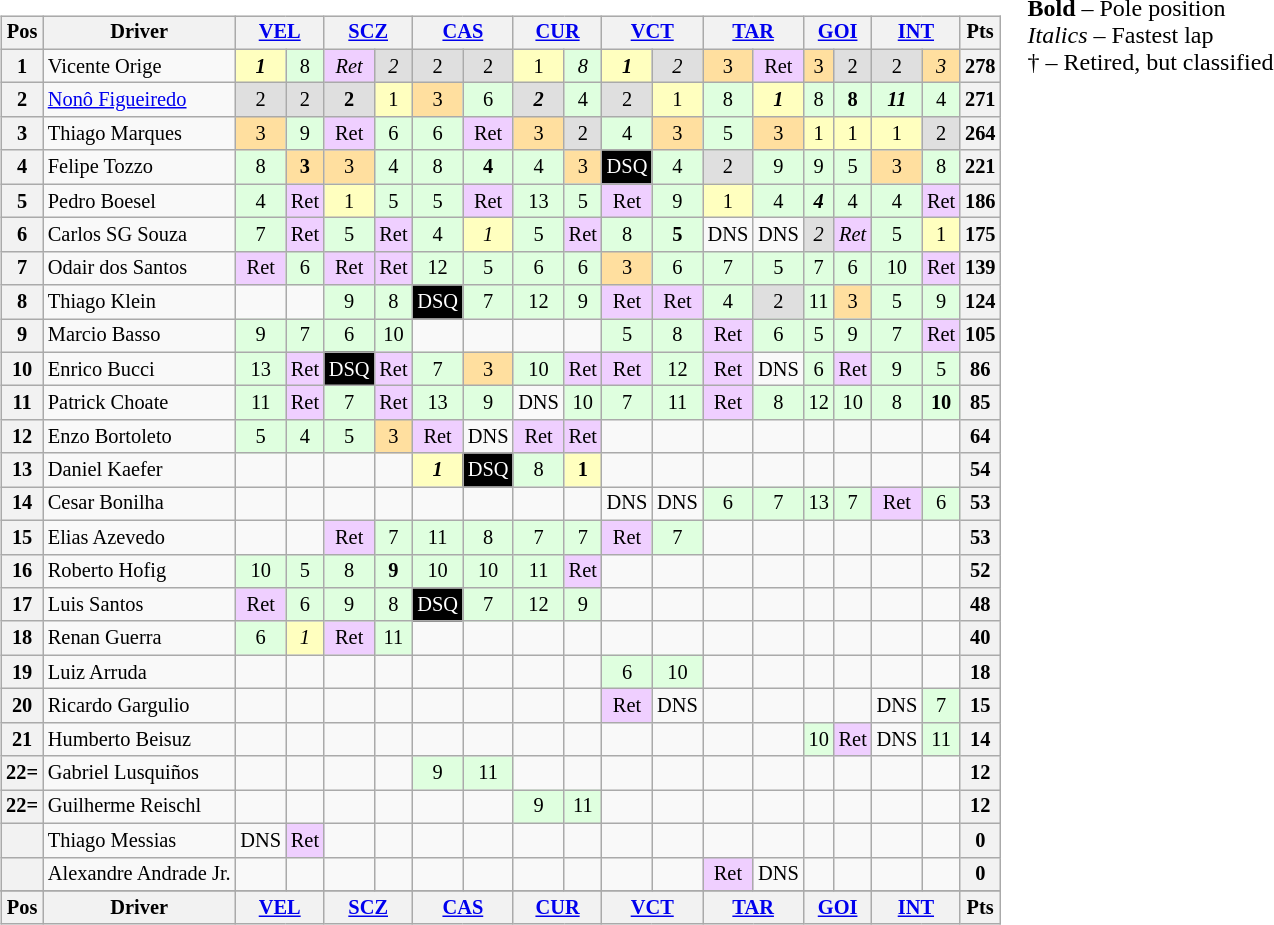<table>
<tr>
<td valign="top"><br><table class="wikitable" style="font-size: 85%; text-align: center;">
<tr valign="top">
<th valign="middle">Pos</th>
<th valign="middle">Driver</th>
<th colspan="2"><a href='#'>VEL</a></th>
<th colspan="2"><a href='#'>SCZ</a></th>
<th colspan="2"><a href='#'>CAS</a></th>
<th colspan="2"><a href='#'>CUR</a></th>
<th colspan="2"><a href='#'>VCT</a></th>
<th colspan="2"><a href='#'>TAR</a></th>
<th colspan="2"><a href='#'>GOI</a></th>
<th colspan="2"><a href='#'>INT</a></th>
<th valign="middle">Pts</th>
</tr>
<tr>
<th>1</th>
<td align=left> Vicente Orige</td>
<td style="background:#FFFFBF;"><strong><em>1</em></strong></td>
<td style="background:#DFFFDF;">8</td>
<td style="background:#efcfff;"><em>Ret</em></td>
<td style="background:#DFDFDF;"><em>2</em></td>
<td style="background:#DFDFDF;">2</td>
<td style="background:#DFDFDF;">2</td>
<td style="background:#FFFFBF;">1</td>
<td style="background:#DFFFDF;"><em>8</em></td>
<td style="background:#FFFFBF;"><strong><em>1</em></strong></td>
<td style="background:#DFDFDF;"><em>2</em></td>
<td style="background:#FFDF9F;">3</td>
<td style="background:#efcfff;">Ret</td>
<td style="background:#FFDF9F;">3</td>
<td style="background:#DFDFDF;">2</td>
<td style="background:#DFDFDF;">2</td>
<td style="background:#FFDF9F;"><em>3</em></td>
<th>278</th>
</tr>
<tr>
<th>2</th>
<td align=left> <a href='#'>Nonô Figueiredo</a></td>
<td style="background:#DFDFDF;">2</td>
<td style="background:#DFDFDF;">2</td>
<td style="background:#DFDFDF;"><strong>2</strong></td>
<td style="background:#FFFFBF;">1</td>
<td style="background:#FFDF9F;">3</td>
<td style="background:#DFFFDF;">6</td>
<td style="background:#DFDFDF;"><strong><em>2</em></strong></td>
<td style="background:#DFFFDF;">4</td>
<td style="background:#DFDFDF;">2</td>
<td style="background:#FFFFBF;">1</td>
<td style="background:#DFFFDF;">8</td>
<td style="background:#FFFFBF;"><strong><em>1</em></strong></td>
<td style="background:#DFFFDF;">8</td>
<td style="background:#DFFFDF;"><strong>8</strong></td>
<td style="background:#DFFFDF;"><strong><em>11</em></strong></td>
<td style="background:#DFFFDF;">4</td>
<th>271</th>
</tr>
<tr>
<th>3</th>
<td align=left> Thiago Marques</td>
<td style="background:#FFDF9F;">3</td>
<td style="background:#DFFFDF;">9</td>
<td style="background:#efcfff;">Ret</td>
<td style="background:#DFFFDF;">6</td>
<td style="background:#DFFFDF;">6</td>
<td style="background:#efcfff;">Ret</td>
<td style="background:#FFDF9F;">3</td>
<td style="background:#DFDFDF;">2</td>
<td style="background:#DFFFDF;">4</td>
<td style="background:#FFDF9F;">3</td>
<td style="background:#DFFFDF;">5</td>
<td style="background:#FFDF9F;">3</td>
<td style="background:#FFFFBF;">1</td>
<td style="background:#FFFFBF;">1</td>
<td style="background:#FFFFBF;">1</td>
<td style="background:#DFDFDF;">2</td>
<th>264</th>
</tr>
<tr>
<th>4</th>
<td align=left> Felipe Tozzo</td>
<td style="background:#DFFFDF;">8</td>
<td style="background:#FFDF9F;"><strong>3</strong></td>
<td style="background:#FFDF9F;">3</td>
<td style="background:#DFFFDF;">4</td>
<td style="background:#DFFFDF;">8</td>
<td style="background:#DFFFDF;"><strong>4</strong></td>
<td style="background:#DFFFDF;">4</td>
<td style="background:#FFDF9F;">3</td>
<td style="background:#000000; color:white;">DSQ</td>
<td style="background:#DFFFDF;">4</td>
<td style="background:#DFDFDF;">2</td>
<td style="background:#DFFFDF;">9</td>
<td style="background:#DFFFDF;">9</td>
<td style="background:#DFFFDF;">5</td>
<td style="background:#FFDF9F;">3</td>
<td style="background:#DFFFDF;">8</td>
<th>221</th>
</tr>
<tr>
<th>5</th>
<td align=left> Pedro Boesel</td>
<td style="background:#DFFFDF;">4</td>
<td style="background:#efcfff;">Ret</td>
<td style="background:#FFFFBF;">1</td>
<td style="background:#DFFFDF;">5</td>
<td style="background:#DFFFDF;">5</td>
<td style="background:#efcfff;">Ret</td>
<td style="background:#DFFFDF;">13</td>
<td style="background:#DFFFDF;">5</td>
<td style="background:#efcfff;">Ret</td>
<td style="background:#DFFFDF;">9</td>
<td style="background:#FFFFBF;">1</td>
<td style="background:#DFFFDF;">4</td>
<td style="background:#DFFFDF;"><strong><em>4</em></strong></td>
<td style="background:#DFFFDF;">4</td>
<td style="background:#DFFFDF;">4</td>
<td style="background:#efcfff;">Ret</td>
<th>186</th>
</tr>
<tr>
<th>6</th>
<td align=left> Carlos SG Souza</td>
<td style="background:#DFFFDF;">7</td>
<td style="background:#efcfff;">Ret</td>
<td style="background:#DFFFDF;">5</td>
<td style="background:#efcfff;">Ret</td>
<td style="background:#DFFFDF;">4</td>
<td style="background:#FFFFBF;"><em>1</em></td>
<td style="background:#DFFFDF;">5</td>
<td style="background:#efcfff;">Ret</td>
<td style="background:#DFFFDF;">8</td>
<td style="background:#DFFFDF;"><strong>5</strong></td>
<td>DNS</td>
<td>DNS</td>
<td style="background:#DFDFDF;"><em>2</em></td>
<td style="background:#efcfff;"><em>Ret</em></td>
<td style="background:#DFFFDF;">5</td>
<td style="background:#FFFFBF;">1</td>
<th>175</th>
</tr>
<tr>
<th>7</th>
<td align=left> Odair dos Santos</td>
<td style="background:#efcfff;">Ret</td>
<td style="background:#DFFFDF;">6</td>
<td style="background:#efcfff;">Ret</td>
<td style="background:#efcfff;">Ret</td>
<td style="background:#DFFFDF;">12</td>
<td style="background:#DFFFDF;">5</td>
<td style="background:#DFFFDF;">6</td>
<td style="background:#DFFFDF;">6</td>
<td style="background:#FFDF9F;">3</td>
<td style="background:#DFFFDF;">6</td>
<td style="background:#DFFFDF;">7</td>
<td style="background:#DFFFDF;">5</td>
<td style="background:#DFFFDF;">7</td>
<td style="background:#DFFFDF;">6</td>
<td style="background:#DFFFDF;">10</td>
<td style="background:#efcfff;">Ret</td>
<th>139</th>
</tr>
<tr>
<th>8</th>
<td align=left> Thiago Klein</td>
<td></td>
<td></td>
<td style="background:#DFFFDF;">9</td>
<td style="background:#DFFFDF;">8</td>
<td style="background:#000000; color:white;">DSQ</td>
<td style="background:#DFFFDF;">7</td>
<td style="background:#DFFFDF;">12</td>
<td style="background:#DFFFDF;">9</td>
<td style="background:#efcfff;">Ret</td>
<td style="background:#efcfff;">Ret</td>
<td style="background:#DFFFDF;">4</td>
<td style="background:#DFDFDF;">2</td>
<td style="background:#DFFFDF;">11</td>
<td style="background:#FFDF9F;">3</td>
<td style="background:#DFFFDF;">5</td>
<td style="background:#DFFFDF;">9</td>
<th>124</th>
</tr>
<tr>
<th>9</th>
<td align=left> Marcio Basso</td>
<td style="background:#DFFFDF;">9</td>
<td style="background:#DFFFDF;">7</td>
<td style="background:#DFFFDF;">6</td>
<td style="background:#DFFFDF;">10</td>
<td></td>
<td></td>
<td></td>
<td></td>
<td style="background:#DFFFDF;">5</td>
<td style="background:#DFFFDF;">8</td>
<td style="background:#efcfff;">Ret</td>
<td style="background:#DFFFDF;">6</td>
<td style="background:#DFFFDF;">5</td>
<td style="background:#DFFFDF;">9</td>
<td style="background:#DFFFDF;">7</td>
<td style="background:#efcfff;">Ret</td>
<th>105</th>
</tr>
<tr>
<th>10</th>
<td align=left> Enrico Bucci</td>
<td style="background:#DFFFDF;">13</td>
<td style="background:#efcfff;">Ret</td>
<td style="background:#000000; color:white;">DSQ</td>
<td style="background:#efcfff;">Ret</td>
<td style="background:#DFFFDF;">7</td>
<td style="background:#FFDF9F;">3</td>
<td style="background:#DFFFDF;">10</td>
<td style="background:#efcfff;">Ret</td>
<td style="background:#efcfff;">Ret</td>
<td style="background:#DFFFDF;">12</td>
<td style="background:#efcfff;">Ret</td>
<td>DNS</td>
<td style="background:#DFFFDF;">6</td>
<td style="background:#efcfff;">Ret</td>
<td style="background:#DFFFDF;">9</td>
<td style="background:#DFFFDF;">5</td>
<th>86</th>
</tr>
<tr>
<th>11</th>
<td align=left> Patrick Choate</td>
<td style="background:#DFFFDF;">11</td>
<td style="background:#efcfff;">Ret</td>
<td style="background:#DFFFDF;">7</td>
<td style="background:#efcfff;">Ret</td>
<td style="background:#DFFFDF;">13</td>
<td style="background:#DFFFDF;">9</td>
<td>DNS</td>
<td style="background:#DFFFDF;">10</td>
<td style="background:#DFFFDF;">7</td>
<td style="background:#DFFFDF;">11</td>
<td style="background:#efcfff;">Ret</td>
<td style="background:#DFFFDF;">8</td>
<td style="background:#DFFFDF;">12</td>
<td style="background:#DFFFDF;">10</td>
<td style="background:#DFFFDF;">8</td>
<td style="background:#DFFFDF;"><strong>10</strong></td>
<th>85</th>
</tr>
<tr>
<th>12</th>
<td align=left> Enzo Bortoleto</td>
<td style="background:#DFFFDF;">5</td>
<td style="background:#DFFFDF;">4</td>
<td style="background:#DFFFDF;">5</td>
<td style="background:#FFDF9F;">3</td>
<td style="background:#efcfff;">Ret</td>
<td>DNS</td>
<td style="background:#efcfff;">Ret</td>
<td style="background:#efcfff;">Ret</td>
<td></td>
<td></td>
<td></td>
<td></td>
<td></td>
<td></td>
<td></td>
<td></td>
<th>64</th>
</tr>
<tr>
<th>13</th>
<td align=left> Daniel Kaefer</td>
<td></td>
<td></td>
<td></td>
<td></td>
<td style="background:#FFFFBF;"><strong><em>1</em></strong></td>
<td style="background:#000000; color:white;">DSQ</td>
<td style="background:#DFFFDF;">8</td>
<td style="background:#FFFFBF;"><strong>1</strong></td>
<td></td>
<td></td>
<td></td>
<td></td>
<td></td>
<td></td>
<td></td>
<td></td>
<th>54</th>
</tr>
<tr>
<th>14</th>
<td align=left> Cesar Bonilha</td>
<td></td>
<td></td>
<td></td>
<td></td>
<td></td>
<td></td>
<td></td>
<td></td>
<td>DNS</td>
<td>DNS</td>
<td style="background:#DFFFDF;">6</td>
<td style="background:#DFFFDF;">7</td>
<td style="background:#DFFFDF;">13</td>
<td style="background:#DFFFDF;">7</td>
<td style="background:#efcfff;">Ret</td>
<td style="background:#DFFFDF;">6</td>
<th>53</th>
</tr>
<tr>
<th>15</th>
<td align=left> Elias Azevedo</td>
<td></td>
<td></td>
<td style="background:#efcfff;">Ret</td>
<td style="background:#DFFFDF;">7</td>
<td style="background:#DFFFDF;">11</td>
<td style="background:#DFFFDF;">8</td>
<td style="background:#DFFFDF;">7</td>
<td style="background:#DFFFDF;">7</td>
<td style="background:#efcfff;">Ret</td>
<td style="background:#DFFFDF;">7</td>
<td></td>
<td></td>
<td></td>
<td></td>
<td></td>
<td></td>
<th>53</th>
</tr>
<tr>
<th>16</th>
<td align=left> Roberto Hofig</td>
<td style="background:#DFFFDF;">10</td>
<td style="background:#DFFFDF;">5</td>
<td style="background:#DFFFDF;">8</td>
<td style="background:#DFFFDF;"><strong>9</strong></td>
<td style="background:#DFFFDF;">10</td>
<td style="background:#DFFFDF;">10</td>
<td style="background:#DFFFDF;">11</td>
<td style="background:#efcfff;">Ret</td>
<td></td>
<td></td>
<td></td>
<td></td>
<td></td>
<td></td>
<td></td>
<td></td>
<th>52</th>
</tr>
<tr>
<th>17</th>
<td align=left> Luis Santos</td>
<td style="background:#efcfff;">Ret</td>
<td style="background:#DFFFDF;">6</td>
<td style="background:#DFFFDF;">9</td>
<td style="background:#DFFFDF;">8</td>
<td style="background:#000000; color:white;">DSQ</td>
<td style="background:#DFFFDF;">7</td>
<td style="background:#DFFFDF;">12</td>
<td style="background:#DFFFDF;">9</td>
<td></td>
<td></td>
<td></td>
<td></td>
<td></td>
<td></td>
<td></td>
<td></td>
<th>48</th>
</tr>
<tr>
<th>18</th>
<td align=left> Renan Guerra</td>
<td style="background:#DFFFDF;">6</td>
<td style="background:#FFFFBF;"><em>1</em></td>
<td style="background:#efcfff;">Ret</td>
<td style="background:#DFFFDF;">11</td>
<td></td>
<td></td>
<td></td>
<td></td>
<td></td>
<td></td>
<td></td>
<td></td>
<td></td>
<td></td>
<td></td>
<td></td>
<th>40</th>
</tr>
<tr>
<th>19</th>
<td align=left> Luiz Arruda</td>
<td></td>
<td></td>
<td></td>
<td></td>
<td></td>
<td></td>
<td></td>
<td></td>
<td style="background:#DFFFDF;">6</td>
<td style="background:#DFFFDF;">10</td>
<td></td>
<td></td>
<td></td>
<td></td>
<td></td>
<td></td>
<th>18</th>
</tr>
<tr>
<th>20</th>
<td align=left> Ricardo Gargulio</td>
<td></td>
<td></td>
<td></td>
<td></td>
<td></td>
<td></td>
<td></td>
<td></td>
<td style="background:#efcfff;">Ret</td>
<td>DNS</td>
<td></td>
<td></td>
<td></td>
<td></td>
<td>DNS</td>
<td style="background:#DFFFDF;">7</td>
<th>15</th>
</tr>
<tr>
<th>21</th>
<td align=left> Humberto Beisuz</td>
<td></td>
<td></td>
<td></td>
<td></td>
<td></td>
<td></td>
<td></td>
<td></td>
<td></td>
<td></td>
<td></td>
<td></td>
<td style="background:#DFFFDF;">10</td>
<td style="background:#efcfff;">Ret</td>
<td>DNS</td>
<td style="background:#DFFFDF;">11</td>
<th>14</th>
</tr>
<tr>
<th>22=</th>
<td align=left> Gabriel Lusquiños</td>
<td></td>
<td></td>
<td></td>
<td></td>
<td style="background:#DFFFDF;">9</td>
<td style="background:#DFFFDF;">11</td>
<td></td>
<td></td>
<td></td>
<td></td>
<td></td>
<td></td>
<td></td>
<td></td>
<td></td>
<td></td>
<th>12</th>
</tr>
<tr>
<th>22=</th>
<td align=left> Guilherme Reischl</td>
<td></td>
<td></td>
<td></td>
<td></td>
<td></td>
<td></td>
<td style="background:#DFFFDF;">9</td>
<td style="background:#DFFFDF;">11</td>
<td></td>
<td></td>
<td></td>
<td></td>
<td></td>
<td></td>
<td></td>
<td></td>
<th>12</th>
</tr>
<tr>
<th></th>
<td align=left> Thiago Messias</td>
<td>DNS</td>
<td style="background:#efcfff;">Ret</td>
<td></td>
<td></td>
<td></td>
<td></td>
<td></td>
<td></td>
<td></td>
<td></td>
<td></td>
<td></td>
<td></td>
<td></td>
<td></td>
<td></td>
<th>0</th>
</tr>
<tr>
<th></th>
<td align=left> Alexandre Andrade Jr.</td>
<td></td>
<td></td>
<td></td>
<td></td>
<td></td>
<td></td>
<td></td>
<td></td>
<td></td>
<td></td>
<td style="background:#efcfff;">Ret</td>
<td>DNS</td>
<td></td>
<td></td>
<td></td>
<td></td>
<th>0</th>
</tr>
<tr>
</tr>
<tr style="background:#f9f9f9; vertical-align:top;">
<th valign="middle">Pos</th>
<th valign="middle">Driver</th>
<th colspan="2"><a href='#'>VEL</a></th>
<th colspan="2"><a href='#'>SCZ</a></th>
<th colspan="2"><a href='#'>CAS</a></th>
<th colspan="2"><a href='#'>CUR</a></th>
<th colspan="2"><a href='#'>VCT</a></th>
<th colspan="2"><a href='#'>TAR</a></th>
<th colspan="2"><a href='#'>GOI</a></th>
<th colspan="2"><a href='#'>INT</a></th>
<th valign="middle">Pts</th>
</tr>
</table>
</td>
<td valign="top"><br>
<span><strong>Bold</strong> – Pole position<br><em>Italics</em> – Fastest lap<br>† – Retired, but classified</span></td>
</tr>
</table>
